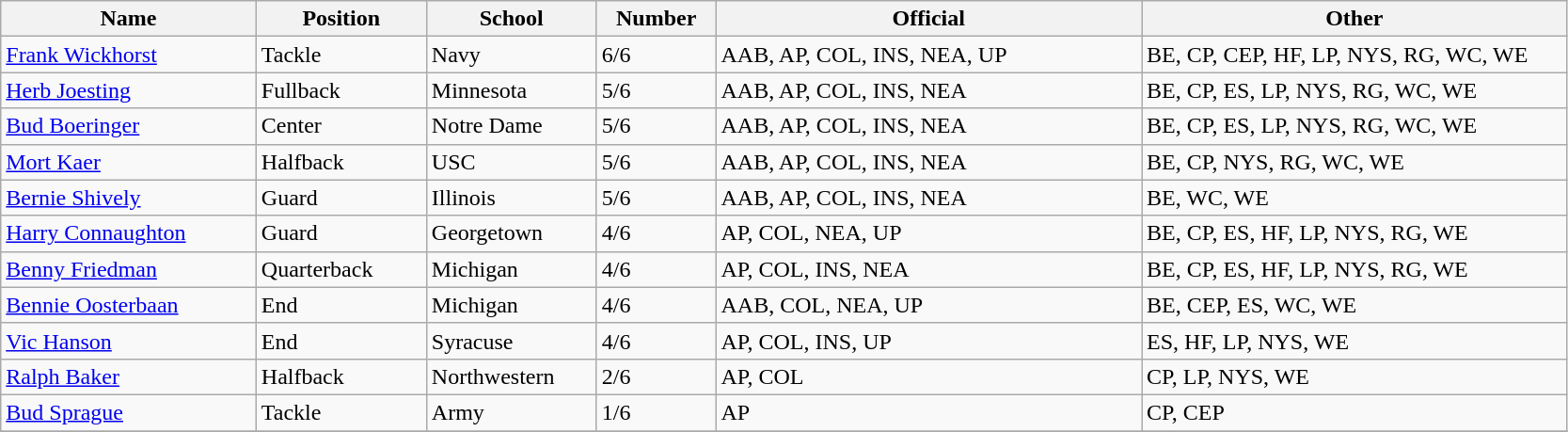<table class="wikitable sortable">
<tr>
<th bgcolor="#DDDDFF" width="15%">Name</th>
<th bgcolor="#DDDDFF" width="10%">Position</th>
<th bgcolor="#DDDDFF" width="10%">School</th>
<th bgcolor="#DDDDFF" width="7%">Number</th>
<th bgcolor="#DDDDFF" width="25%">Official</th>
<th bgcolor="#DDDDFF" width="25%">Other</th>
</tr>
<tr align="left">
<td><a href='#'>Frank Wickhorst</a></td>
<td>Tackle</td>
<td>Navy</td>
<td>6/6</td>
<td>AAB, AP, COL, INS, NEA, UP</td>
<td>BE, CP, CEP, HF, LP, NYS, RG, WC, WE</td>
</tr>
<tr align="left">
<td><a href='#'>Herb Joesting</a></td>
<td>Fullback</td>
<td>Minnesota</td>
<td>5/6</td>
<td>AAB, AP, COL, INS, NEA</td>
<td>BE, CP, ES, LP, NYS, RG, WC, WE</td>
</tr>
<tr align="left">
<td><a href='#'>Bud Boeringer</a></td>
<td>Center</td>
<td>Notre Dame</td>
<td>5/6</td>
<td>AAB, AP, COL, INS, NEA</td>
<td>BE, CP, ES, LP, NYS, RG, WC, WE</td>
</tr>
<tr align="left">
<td><a href='#'>Mort Kaer</a></td>
<td>Halfback</td>
<td>USC</td>
<td>5/6</td>
<td>AAB, AP, COL, INS, NEA</td>
<td>BE, CP, NYS, RG, WC, WE</td>
</tr>
<tr align="left">
<td><a href='#'>Bernie Shively</a></td>
<td>Guard</td>
<td>Illinois</td>
<td>5/6</td>
<td>AAB, AP, COL, INS, NEA</td>
<td>BE, WC, WE</td>
</tr>
<tr align="left">
<td><a href='#'>Harry Connaughton</a></td>
<td>Guard</td>
<td>Georgetown</td>
<td>4/6</td>
<td>AP, COL, NEA, UP</td>
<td>BE, CP, ES, HF, LP, NYS, RG, WE</td>
</tr>
<tr align="left">
<td><a href='#'>Benny Friedman</a></td>
<td>Quarterback</td>
<td>Michigan</td>
<td>4/6</td>
<td>AP, COL, INS, NEA</td>
<td>BE, CP, ES, HF, LP, NYS, RG, WE</td>
</tr>
<tr align="left">
<td><a href='#'>Bennie Oosterbaan</a></td>
<td>End</td>
<td>Michigan</td>
<td>4/6</td>
<td>AAB, COL, NEA, UP</td>
<td>BE, CEP, ES, WC, WE</td>
</tr>
<tr align="left">
<td><a href='#'>Vic Hanson</a></td>
<td>End</td>
<td>Syracuse</td>
<td>4/6</td>
<td>AP, COL, INS, UP</td>
<td>ES, HF, LP, NYS, WE</td>
</tr>
<tr align="left">
<td><a href='#'>Ralph Baker</a></td>
<td>Halfback</td>
<td>Northwestern</td>
<td>2/6</td>
<td>AP, COL</td>
<td>CP, LP, NYS, WE</td>
</tr>
<tr align="left">
<td><a href='#'>Bud Sprague</a></td>
<td>Tackle</td>
<td>Army</td>
<td>1/6</td>
<td>AP</td>
<td>CP, CEP</td>
</tr>
<tr align="left">
</tr>
</table>
